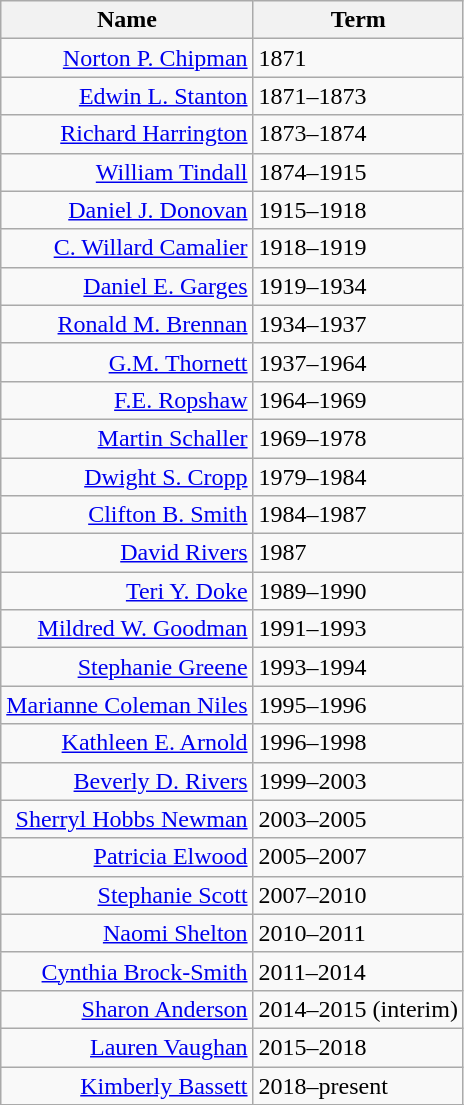<table class="wikitable sortable">
<tr>
<th>Name</th>
<th>Term</th>
</tr>
<tr>
<td align=right><a href='#'>Norton P. Chipman</a></td>
<td>1871</td>
</tr>
<tr>
<td align=right><a href='#'>Edwin L. Stanton</a></td>
<td>1871–1873</td>
</tr>
<tr>
<td align=right><a href='#'>Richard Harrington</a></td>
<td>1873–1874</td>
</tr>
<tr>
<td align=right><a href='#'>William Tindall</a></td>
<td>1874–1915</td>
</tr>
<tr>
<td align=right><a href='#'>Daniel J. Donovan</a></td>
<td>1915–1918</td>
</tr>
<tr>
<td align=right><a href='#'>C. Willard Camalier</a></td>
<td>1918–1919</td>
</tr>
<tr>
<td align=right><a href='#'>Daniel E. Garges</a></td>
<td>1919–1934</td>
</tr>
<tr>
<td align=right><a href='#'>Ronald M. Brennan</a></td>
<td>1934–1937</td>
</tr>
<tr>
<td align=right><a href='#'>G.M. Thornett</a></td>
<td>1937–1964</td>
</tr>
<tr>
<td align=right><a href='#'>F.E. Ropshaw</a></td>
<td>1964–1969</td>
</tr>
<tr>
<td align=right><a href='#'>Martin Schaller</a></td>
<td>1969–1978</td>
</tr>
<tr>
<td align=right><a href='#'>Dwight S. Cropp</a></td>
<td>1979–1984</td>
</tr>
<tr>
<td align=right><a href='#'>Clifton B. Smith</a></td>
<td>1984–1987</td>
</tr>
<tr>
<td align=right><a href='#'>David Rivers</a></td>
<td>1987</td>
</tr>
<tr>
<td align=right><a href='#'>Teri Y. Doke</a></td>
<td>1989–1990</td>
</tr>
<tr>
<td align=right><a href='#'>Mildred W. Goodman</a></td>
<td>1991–1993</td>
</tr>
<tr>
<td align=right><a href='#'>Stephanie Greene</a></td>
<td>1993–1994</td>
</tr>
<tr>
<td align=right><a href='#'>Marianne Coleman Niles</a></td>
<td>1995–1996</td>
</tr>
<tr>
<td align=right><a href='#'>Kathleen E. Arnold</a></td>
<td>1996–1998</td>
</tr>
<tr>
<td align=right><a href='#'>Beverly D. Rivers</a></td>
<td>1999–2003</td>
</tr>
<tr>
<td align=right><a href='#'>Sherryl Hobbs Newman</a></td>
<td>2003–2005</td>
</tr>
<tr>
<td align=right><a href='#'>Patricia Elwood</a></td>
<td>2005–2007</td>
</tr>
<tr>
<td align=right><a href='#'>Stephanie Scott</a></td>
<td>2007–2010</td>
</tr>
<tr>
<td align=right><a href='#'>Naomi Shelton</a></td>
<td>2010–2011</td>
</tr>
<tr>
<td align=right><a href='#'>Cynthia Brock-Smith</a></td>
<td>2011–2014</td>
</tr>
<tr>
<td align=right><a href='#'>Sharon Anderson</a></td>
<td>2014–2015 (interim)</td>
</tr>
<tr>
<td align=right><a href='#'>Lauren Vaughan</a></td>
<td>2015–2018</td>
</tr>
<tr>
<td align=right><a href='#'>Kimberly Bassett</a></td>
<td>2018–present</td>
</tr>
<tr>
</tr>
</table>
